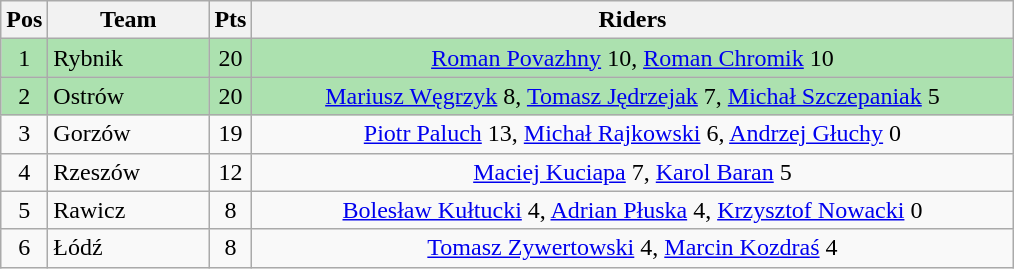<table class="wikitable" style="font-size: 100%">
<tr>
<th width=20>Pos</th>
<th width=100>Team</th>
<th width=20>Pts</th>
<th width=500>Riders</th>
</tr>
<tr align=center style="background:#ACE1AF;">
<td>1</td>
<td align="left">Rybnik</td>
<td>20</td>
<td><a href='#'>Roman Povazhny</a> 10, <a href='#'>Roman Chromik</a> 10</td>
</tr>
<tr align=center style="background:#ACE1AF;">
<td>2</td>
<td align="left">Ostrów</td>
<td>20</td>
<td><a href='#'>Mariusz Węgrzyk</a> 8, <a href='#'>Tomasz Jędrzejak</a> 7, <a href='#'>Michał Szczepaniak</a> 5</td>
</tr>
<tr align=center>
<td>3</td>
<td align="left">Gorzów</td>
<td>19</td>
<td><a href='#'>Piotr Paluch</a> 13, <a href='#'>Michał Rajkowski</a> 6, <a href='#'>Andrzej Głuchy</a> 0</td>
</tr>
<tr align=center>
<td>4</td>
<td align="left">Rzeszów</td>
<td>12</td>
<td><a href='#'>Maciej Kuciapa</a> 7, <a href='#'>Karol Baran</a> 5</td>
</tr>
<tr align=center>
<td>5</td>
<td align="left">Rawicz</td>
<td>8</td>
<td><a href='#'>Bolesław Kułtucki</a> 4, <a href='#'>Adrian Płuska</a> 4, <a href='#'>Krzysztof Nowacki</a> 0</td>
</tr>
<tr align=center>
<td>6</td>
<td align="left">Łódź</td>
<td>8</td>
<td><a href='#'>Tomasz Zywertowski</a> 4, <a href='#'>Marcin Kozdraś</a> 4</td>
</tr>
</table>
